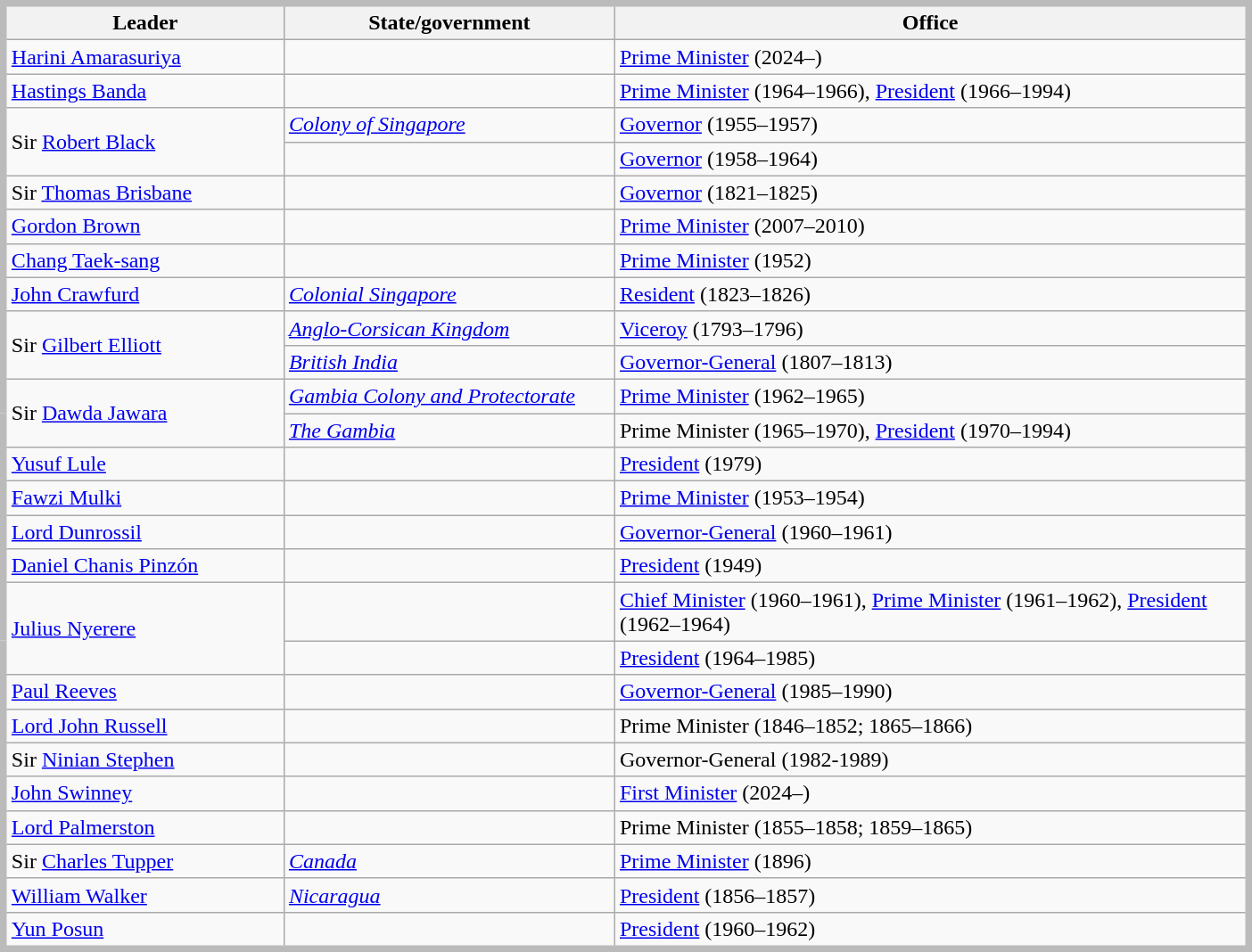<table class="wikitable" width="74%" style="float: center; border: 5px solid #BBB; margin: .96em 0 0 .9em;">
<tr>
<th width=200px>Leader</th>
<th width=240px>State/government</th>
<th>Office</th>
</tr>
<tr>
<td><a href='#'>Harini Amarasuriya</a></td>
<td><em></em></td>
<td><a href='#'>Prime Minister</a> (2024–)</td>
</tr>
<tr>
<td><a href='#'>Hastings Banda</a></td>
<td><em></em></td>
<td><a href='#'>Prime Minister</a> (1964–1966),  <a href='#'>President</a> (1966–1994)</td>
</tr>
<tr>
<td rowspan=2>Sir <a href='#'>Robert Black</a></td>
<td><em> <a href='#'>Colony of Singapore</a></em></td>
<td><a href='#'>Governor</a> (1955–1957)</td>
</tr>
<tr>
<td><em></em></td>
<td><a href='#'>Governor</a> (1958–1964)</td>
</tr>
<tr>
<td>Sir <a href='#'>Thomas Brisbane</a></td>
<td><em></em></td>
<td><a href='#'>Governor</a> (1821–1825)</td>
</tr>
<tr>
<td><a href='#'>Gordon Brown</a></td>
<td><em></em></td>
<td><a href='#'>Prime Minister</a> (2007–2010)</td>
</tr>
<tr>
<td><a href='#'>Chang Taek-sang</a> </td>
<td><em></em></td>
<td><a href='#'>Prime Minister</a> (1952)</td>
</tr>
<tr>
<td><a href='#'>John Crawfurd</a></td>
<td><em> <a href='#'>Colonial Singapore</a></em></td>
<td><a href='#'>Resident</a> (1823–1826)</td>
</tr>
<tr>
<td rowspan=2>Sir <a href='#'>Gilbert Elliott</a></td>
<td><em> <a href='#'>Anglo-Corsican Kingdom</a></em></td>
<td><a href='#'>Viceroy</a> (1793–1796)</td>
</tr>
<tr>
<td><em> <a href='#'>British India</a></em></td>
<td><a href='#'>Governor-General</a> (1807–1813)</td>
</tr>
<tr>
<td rowspan=2>Sir <a href='#'>Dawda Jawara</a></td>
<td><em> <a href='#'>Gambia Colony and Protectorate</a></em></td>
<td><a href='#'>Prime Minister</a> (1962–1965)</td>
</tr>
<tr>
<td><em> <a href='#'>The Gambia</a></em></td>
<td>Prime Minister (1965–1970), <a href='#'>President</a> (1970–1994)</td>
</tr>
<tr>
<td><a href='#'>Yusuf Lule</a></td>
<td><em></em></td>
<td><a href='#'>President</a> (1979)</td>
</tr>
<tr>
<td><a href='#'>Fawzi Mulki</a></td>
<td><em></em></td>
<td><a href='#'>Prime Minister</a> (1953–1954)</td>
</tr>
<tr>
<td><a href='#'>Lord Dunrossil</a></td>
<td><em></em></td>
<td><a href='#'>Governor-General</a> (1960–1961)</td>
</tr>
<tr>
<td><a href='#'>Daniel Chanis Pinzón</a></td>
<td><em></em></td>
<td><a href='#'>President</a> (1949)</td>
</tr>
<tr>
<td rowspan=2><a href='#'>Julius Nyerere</a></td>
<td><em></em></td>
<td><a href='#'>Chief Minister</a> (1960–1961), <a href='#'>Prime Minister</a> (1961–1962), <a href='#'>President</a> (1962–1964)</td>
</tr>
<tr>
<td><em></em></td>
<td><a href='#'>President</a> (1964–1985)</td>
</tr>
<tr>
<td><a href='#'>Paul Reeves</a></td>
<td><em></em></td>
<td><a href='#'>Governor-General</a> (1985–1990)</td>
</tr>
<tr>
<td><a href='#'>Lord John Russell</a></td>
<td><em></em></td>
<td>Prime Minister (1846–1852; 1865–1866)</td>
</tr>
<tr>
<td>Sir <a href='#'>Ninian Stephen</a></td>
<td><em></em></td>
<td>Governor-General (1982-1989)</td>
</tr>
<tr>
<td><a href='#'>John Swinney</a></td>
<td><em></em></td>
<td><a href='#'>First Minister</a> (2024–)</td>
</tr>
<tr>
<td><a href='#'>Lord Palmerston</a></td>
<td><em></em></td>
<td>Prime Minister (1855–1858; 1859–1865)</td>
</tr>
<tr>
<td>Sir <a href='#'>Charles Tupper</a></td>
<td><em>   <a href='#'>Canada</a></em></td>
<td><a href='#'>Prime Minister</a> (1896)</td>
</tr>
<tr>
<td><a href='#'>William Walker</a></td>
<td><em>   <a href='#'>Nicaragua</a></em></td>
<td><a href='#'>President</a> (1856–1857)</td>
</tr>
<tr>
<td><a href='#'>Yun Posun</a> </td>
<td><em></em></td>
<td><a href='#'>President</a> (1960–1962)</td>
</tr>
</table>
